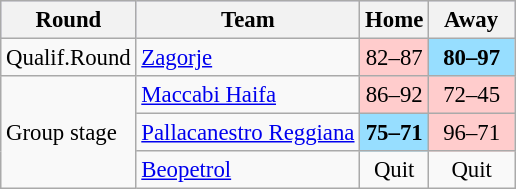<table class="wikitable" style="text-align: left; font-size:95%">
<tr bgcolor="#ccccff">
<th>Round</th>
<th>Team</th>
<th>Home</th>
<th>  Away  </th>
</tr>
<tr>
<td>Qualif.Round</td>
<td> <a href='#'>Zagorje</a></td>
<td align="center" bgcolor=#FFCCCC>82–87</td>
<td style="text-align:center;" bgcolor=#97DEFF><strong>80–97</strong></td>
</tr>
<tr>
<td rowspan=3>Group stage</td>
<td> <a href='#'>Maccabi Haifa</a></td>
<td align="center" bgcolor=#FFCCCC>86–92</td>
<td align="center" bgcolor=#FFCCCC>72–45</td>
</tr>
<tr>
<td> <a href='#'>Pallacanestro Reggiana</a></td>
<td style="text-align:center;" bgcolor=#97DEFF><strong>75–71</strong></td>
<td align="center" bgcolor=#FFCCCC>96–71</td>
</tr>
<tr>
<td> <a href='#'>Beopetrol</a></td>
<td style="text-align:center;">Quit</td>
<td style="text-align:center;">Quit</td>
</tr>
</table>
